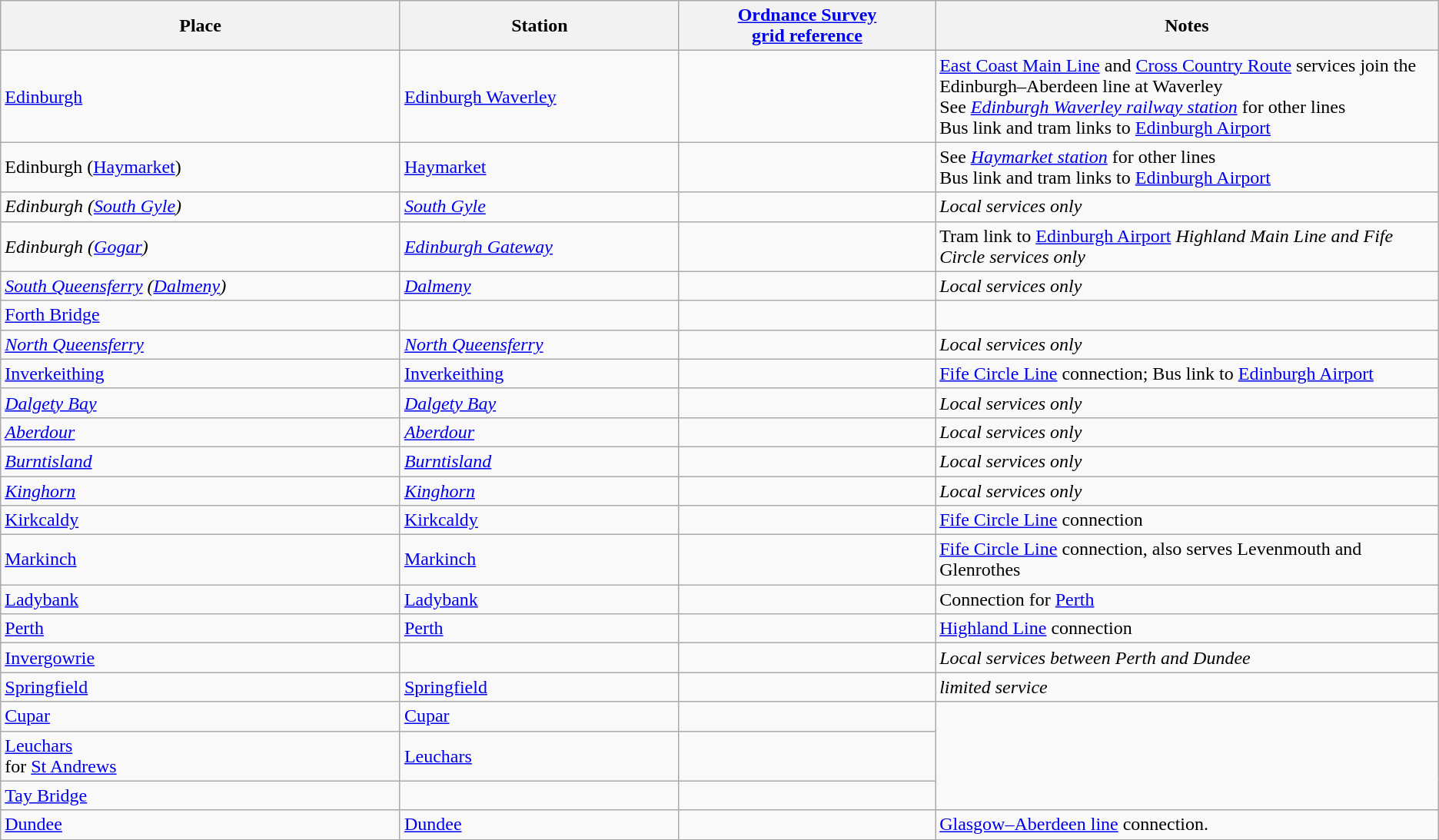<table class="wikitable">
<tr width=73% >
<th>Place</th>
<th>Station</th>
<th><a href='#'>Ordnance Survey</a> <br> <a href='#'>grid reference</a></th>
<th width=35% >Notes</th>
</tr>
<tr>
<td><a href='#'>Edinburgh</a></td>
<td><a href='#'>Edinburgh Waverley</a></td>
<td></td>
<td><a href='#'>East Coast Main Line</a> and <a href='#'>Cross Country Route</a> services join the Edinburgh–Aberdeen line at Waverley <br> See <em><a href='#'>Edinburgh Waverley railway station</a></em> for other lines <br> Bus link and tram links to <a href='#'>Edinburgh Airport</a></td>
</tr>
<tr>
<td>Edinburgh (<a href='#'>Haymarket</a>)</td>
<td><a href='#'>Haymarket</a></td>
<td></td>
<td>See <em><a href='#'>Haymarket station</a></em> for other lines <br> Bus link and tram links to <a href='#'>Edinburgh Airport</a></td>
</tr>
<tr>
<td><em>Edinburgh (<a href='#'>South Gyle</a>)</em></td>
<td><em><a href='#'>South Gyle</a></em></td>
<td><em></em></td>
<td><em>Local services only</em></td>
</tr>
<tr>
<td><em>Edinburgh (<a href='#'>Gogar</a>)</em></td>
<td><em><a href='#'>Edinburgh Gateway</a></em></td>
<td><em></em></td>
<td>Tram link to <a href='#'>Edinburgh Airport</a> <em>Highland Main Line and Fife Circle services only</em></td>
</tr>
<tr>
<td><em><a href='#'>South Queensferry</a> (<a href='#'>Dalmeny</a>)</em></td>
<td><em><a href='#'>Dalmeny</a></em></td>
<td><em></em></td>
<td><em>Local services only</em></td>
</tr>
<tr>
<td><a href='#'>Forth Bridge</a></td>
<td></td>
<td></td>
</tr>
<tr>
<td><em><a href='#'>North Queensferry</a></em></td>
<td><em><a href='#'>North Queensferry</a></em></td>
<td><em></em></td>
<td><em>Local services only</em></td>
</tr>
<tr>
<td><a href='#'>Inverkeithing</a></td>
<td><a href='#'>Inverkeithing</a></td>
<td></td>
<td><a href='#'>Fife Circle Line</a> connection; Bus link to <a href='#'>Edinburgh Airport</a></td>
</tr>
<tr>
<td><em><a href='#'>Dalgety Bay</a></em></td>
<td><em><a href='#'>Dalgety Bay</a></em></td>
<td><em></em></td>
<td><em>Local services only</em></td>
</tr>
<tr>
<td><em><a href='#'>Aberdour</a></em></td>
<td><em><a href='#'>Aberdour</a></em></td>
<td><em></em></td>
<td><em>Local services only</em></td>
</tr>
<tr>
<td><em><a href='#'>Burntisland</a></em></td>
<td><em><a href='#'>Burntisland</a></em></td>
<td><em></em></td>
<td><em>Local services only</em></td>
</tr>
<tr>
<td><em><a href='#'>Kinghorn</a></em></td>
<td><em><a href='#'>Kinghorn</a></em></td>
<td></td>
<td><em>Local services only</em></td>
</tr>
<tr>
<td><a href='#'>Kirkcaldy</a></td>
<td><a href='#'>Kirkcaldy</a></td>
<td></td>
<td><a href='#'>Fife Circle Line</a> connection</td>
</tr>
<tr>
<td><a href='#'>Markinch</a></td>
<td><a href='#'>Markinch</a></td>
<td></td>
<td><a href='#'>Fife Circle Line</a> connection, also serves Levenmouth and Glenrothes</td>
</tr>
<tr>
<td><a href='#'>Ladybank</a></td>
<td><a href='#'>Ladybank</a></td>
<td></td>
<td>Connection for <a href='#'>Perth</a></td>
</tr>
<tr>
<td><a href='#'>Perth</a></td>
<td><a href='#'>Perth</a></td>
<td></td>
<td><a href='#'>Highland Line</a> connection</td>
</tr>
<tr>
<td><a href='#'>Invergowrie</a></td>
<td></td>
<td></td>
<td><em>Local services between Perth and Dundee</em></td>
</tr>
<tr>
<td><a href='#'>Springfield</a></td>
<td><a href='#'>Springfield</a></td>
<td></td>
<td><em>limited service</em></td>
</tr>
<tr>
<td><a href='#'>Cupar</a></td>
<td><a href='#'>Cupar</a></td>
<td></td>
</tr>
<tr>
<td><a href='#'>Leuchars</a> <br> for <a href='#'>St Andrews</a></td>
<td><a href='#'>Leuchars</a></td>
<td></td>
</tr>
<tr>
<td><a href='#'>Tay Bridge</a></td>
<td></td>
<td></td>
</tr>
<tr>
<td><a href='#'>Dundee</a></td>
<td><a href='#'>Dundee</a></td>
<td></td>
<td><a href='#'>Glasgow–Aberdeen line</a> connection.</td>
</tr>
</table>
